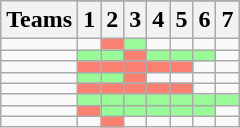<table class=wikitable>
<tr>
<th rowspan=2>Teams</th>
</tr>
<tr>
<th>1</th>
<th>2</th>
<th>3</th>
<th>4</th>
<th>5</th>
<th>6</th>
<th>7</th>
</tr>
<tr>
<td><strong></strong></td>
<td></td>
<td bgcolor="salmon"></td>
<td bgcolor="#98fb98"></td>
<td></td>
<td></td>
<td></td>
<td></td>
</tr>
<tr>
<td><strong></strong></td>
<td bgcolor="#98fb98"></td>
<td bgcolor="#98fb98"></td>
<td bgcolor="salmon"></td>
<td bgcolor="#98fb98"></td>
<td bgcolor="#98fb98"></td>
<td bgcolor="#98fb98"></td>
<td></td>
</tr>
<tr>
<td><strong></strong></td>
<td bgcolor="salmon"></td>
<td bgcolor="salmon"></td>
<td bgcolor="salmon"></td>
<td bgcolor="salmon"></td>
<td bgcolor="salmon"></td>
<td></td>
<td></td>
</tr>
<tr>
<td><strong></strong></td>
<td bgcolor="#98fb98"></td>
<td bgcolor="#98fb98"></td>
<td bgcolor="salmon"></td>
<td></td>
<td></td>
<td></td>
<td></td>
</tr>
<tr>
<td><strong></strong></td>
<td bgcolor="salmon"></td>
<td bgcolor="salmon"></td>
<td bgcolor="salmon"></td>
<td bgcolor="salmon"></td>
<td bgcolor="salmon"></td>
<td></td>
<td></td>
</tr>
<tr>
<td><strong></strong></td>
<td bgcolor="#98fb98"></td>
<td bgcolor="#98fb98"></td>
<td bgcolor="#98fb98"></td>
<td bgcolor="#98fb98"></td>
<td bgcolor="#98fb98"></td>
<td bgcolor="#98fb98"></td>
<td bgcolor="#98fb98"></td>
</tr>
<tr>
<td><strong></strong></td>
<td bgcolor="salmon"></td>
<td bgcolor="#98fb98"></td>
<td bgcolor="#98fb98"></td>
<td bgcolor="#98fb98"></td>
<td bgcolor="#98fb98"></td>
<td bgcolor="#98fb98"></td>
<td></td>
</tr>
<tr>
<td><strong></strong></td>
<td></td>
<td bgcolor="salmon"></td>
<td></td>
<td></td>
<td></td>
<td></td>
<td></td>
</tr>
</table>
